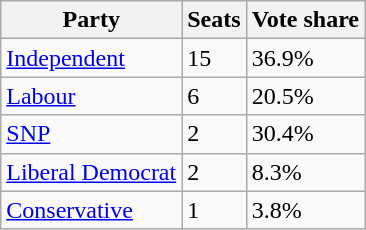<table class="wikitable">
<tr>
<th>Party</th>
<th>Seats</th>
<th>Vote share</th>
</tr>
<tr>
<td><a href='#'>Independent</a></td>
<td>15</td>
<td>36.9%</td>
</tr>
<tr>
<td><a href='#'>Labour</a></td>
<td>6</td>
<td>20.5%</td>
</tr>
<tr>
<td><a href='#'>SNP</a></td>
<td>2</td>
<td>30.4%</td>
</tr>
<tr>
<td><a href='#'>Liberal Democrat</a></td>
<td>2</td>
<td>8.3%</td>
</tr>
<tr>
<td><a href='#'>Conservative</a></td>
<td>1</td>
<td>3.8%</td>
</tr>
</table>
